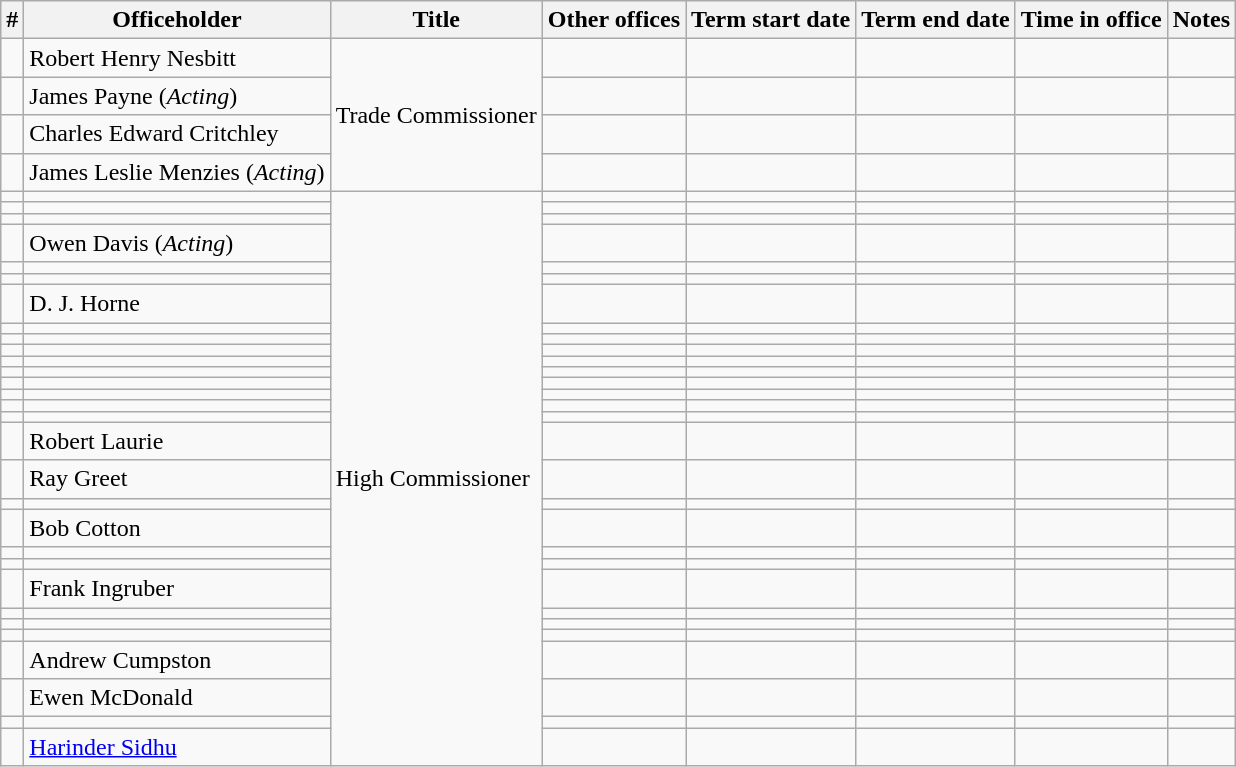<table class='wikitable sortable'>
<tr>
<th>#</th>
<th>Officeholder</th>
<th>Title</th>
<th>Other offices</th>
<th>Term start date</th>
<th>Term end date</th>
<th>Time in office</th>
<th>Notes</th>
</tr>
<tr>
<td align=center></td>
<td>Robert Henry Nesbitt</td>
<td rowspan=4>Trade Commissioner</td>
<td></td>
<td align=center></td>
<td align=center></td>
<td align=right></td>
<td></td>
</tr>
<tr>
<td align=center></td>
<td>James Payne (<em>Acting</em>)</td>
<td></td>
<td align=center></td>
<td align=center></td>
<td align=right></td>
<td></td>
</tr>
<tr>
<td align=center></td>
<td>Charles Edward Critchley</td>
<td></td>
<td align=center></td>
<td align=center></td>
<td align=right></td>
<td></td>
</tr>
<tr>
<td align=center></td>
<td>James Leslie Menzies (<em>Acting</em>)</td>
<td></td>
<td align=center></td>
<td align=center></td>
<td align=right></td>
<td></td>
</tr>
<tr>
<td align=center></td>
<td></td>
<td rowspan=31>High Commissioner</td>
<td></td>
<td align=center></td>
<td align=center></td>
<td align=right></td>
<td></td>
</tr>
<tr>
<td align=center></td>
<td></td>
<td></td>
<td align=center></td>
<td align=center></td>
<td align=right><strong></strong></td>
<td></td>
</tr>
<tr>
<td align=center></td>
<td></td>
<td></td>
<td align=center></td>
<td align=center></td>
<td align=right></td>
<td></td>
</tr>
<tr>
<td align=center></td>
<td>Owen Davis (<em>Acting</em>)</td>
<td></td>
<td align=center></td>
<td align=center></td>
<td align=right></td>
<td></td>
</tr>
<tr>
<td align=center></td>
<td></td>
<td></td>
<td align=center></td>
<td align=center></td>
<td align=right></td>
<td></td>
</tr>
<tr>
<td align=center></td>
<td></td>
<td></td>
<td align=center></td>
<td align=center></td>
<td align=right></td>
<td></td>
</tr>
<tr>
<td align=center></td>
<td>D. J. Horne</td>
<td></td>
<td align=center></td>
<td align=center></td>
<td align=right></td>
<td></td>
</tr>
<tr>
<td align=center></td>
<td></td>
<td></td>
<td align=center></td>
<td align=center></td>
<td align=right></td>
<td></td>
</tr>
<tr>
<td align=center></td>
<td></td>
<td></td>
<td align=center></td>
<td align=center></td>
<td align=right></td>
<td></td>
</tr>
<tr>
<td align=center></td>
<td></td>
<td></td>
<td align=center></td>
<td align=center></td>
<td align=right></td>
<td></td>
</tr>
<tr>
<td align=center></td>
<td></td>
<td></td>
<td align=center></td>
<td align=center></td>
<td align=right></td>
<td></td>
</tr>
<tr>
<td align=center></td>
<td></td>
<td></td>
<td align=center></td>
<td align=center></td>
<td align=right></td>
<td></td>
</tr>
<tr>
<td align=center></td>
<td></td>
<td></td>
<td align=center></td>
<td align=center></td>
<td align=right></td>
<td></td>
</tr>
<tr>
<td align=center></td>
<td></td>
<td></td>
<td align=center></td>
<td align=center></td>
<td align=right></td>
<td></td>
</tr>
<tr>
<td align=center></td>
<td></td>
<td></td>
<td align=center></td>
<td align=center></td>
<td align=right></td>
<td></td>
</tr>
<tr>
<td align=center></td>
<td></td>
<td></td>
<td align=center></td>
<td align=center></td>
<td align=right></td>
<td></td>
</tr>
<tr>
<td align=center></td>
<td>Robert Laurie</td>
<td></td>
<td align=center></td>
<td align=center></td>
<td align=right></td>
<td></td>
</tr>
<tr>
<td align=center></td>
<td>Ray Greet</td>
<td></td>
<td align=center></td>
<td align=center></td>
<td align=right></td>
<td></td>
</tr>
<tr>
<td align=center></td>
<td></td>
<td></td>
<td align=center></td>
<td align=center></td>
<td align=right></td>
<td></td>
</tr>
<tr>
<td align=center></td>
<td>Bob Cotton</td>
<td></td>
<td align=center></td>
<td align=center></td>
<td align=right></td>
<td></td>
</tr>
<tr>
<td align=center></td>
<td></td>
<td></td>
<td align=center></td>
<td align=center></td>
<td align=right></td>
<td></td>
</tr>
<tr>
<td align=center></td>
<td></td>
<td></td>
<td align=center></td>
<td align=center></td>
<td align=right></td>
<td></td>
</tr>
<tr>
<td align=center></td>
<td>Frank Ingruber</td>
<td></td>
<td align=center></td>
<td align=center></td>
<td align=right></td>
<td></td>
</tr>
<tr>
<td align=center></td>
<td></td>
<td></td>
<td align=center></td>
<td align=center></td>
<td align=right></td>
<td></td>
</tr>
<tr>
<td align=center></td>
<td></td>
<td></td>
<td align=center></td>
<td align=center></td>
<td align=right></td>
<td></td>
</tr>
<tr>
<td align=center></td>
<td></td>
<td></td>
<td align=center></td>
<td align=center></td>
<td align=right></td>
<td></td>
</tr>
<tr>
<td align=center></td>
<td>Andrew Cumpston</td>
<td></td>
<td align=center></td>
<td align=center></td>
<td align=right></td>
<td></td>
</tr>
<tr>
<td align=center></td>
<td>Ewen McDonald</td>
<td></td>
<td align=center></td>
<td align=center></td>
<td align=right></td>
<td></td>
</tr>
<tr>
<td align=center></td>
<td></td>
<td></td>
<td align=center></td>
<td align=center></td>
<td align=right></td>
<td></td>
</tr>
<tr>
<td align=center></td>
<td><a href='#'>Harinder Sidhu</a></td>
<td></td>
<td align=center></td>
<td align=center></td>
<td align=right></td>
<td></td>
</tr>
</table>
